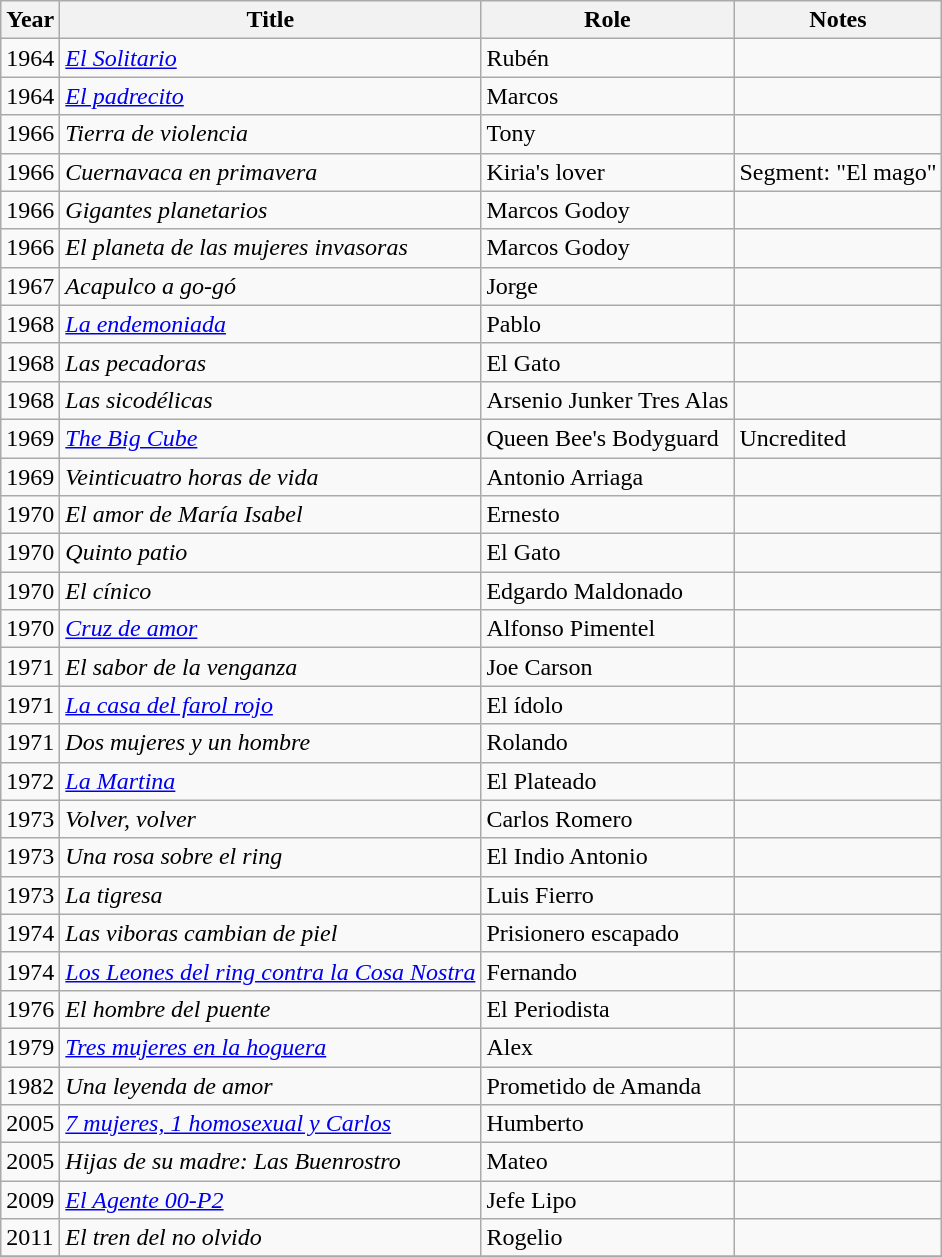<table class="wikitable sortable">
<tr>
<th>Year</th>
<th>Title</th>
<th>Role</th>
<th class="unsortable">Notes</th>
</tr>
<tr>
<td>1964</td>
<td><em><a href='#'>El Solitario</a></em></td>
<td>Rubén</td>
<td></td>
</tr>
<tr>
<td>1964</td>
<td><em><a href='#'>El padrecito</a></em></td>
<td>Marcos</td>
<td></td>
</tr>
<tr>
<td>1966</td>
<td><em>Tierra de violencia</em></td>
<td>Tony</td>
<td></td>
</tr>
<tr>
<td>1966</td>
<td><em>Cuernavaca en primavera</em></td>
<td>Kiria's lover</td>
<td>Segment: "El mago"</td>
</tr>
<tr>
<td>1966</td>
<td><em>Gigantes planetarios</em></td>
<td>Marcos Godoy</td>
<td></td>
</tr>
<tr>
<td>1966</td>
<td><em>El planeta de las mujeres invasoras</em></td>
<td>Marcos Godoy</td>
<td></td>
</tr>
<tr>
<td>1967</td>
<td><em>Acapulco a go-gó</em></td>
<td>Jorge</td>
<td></td>
</tr>
<tr>
<td>1968</td>
<td><em><a href='#'>La endemoniada</a></em></td>
<td>Pablo</td>
<td></td>
</tr>
<tr>
<td>1968</td>
<td><em>Las pecadoras</em></td>
<td>El Gato</td>
<td></td>
</tr>
<tr>
<td>1968</td>
<td><em>Las sicodélicas</em></td>
<td>Arsenio Junker Tres Alas</td>
<td></td>
</tr>
<tr>
<td>1969</td>
<td><em><a href='#'>The Big Cube</a></em></td>
<td>Queen Bee's Bodyguard</td>
<td>Uncredited</td>
</tr>
<tr>
<td>1969</td>
<td><em>Veinticuatro horas de vida</em></td>
<td>Antonio Arriaga</td>
<td></td>
</tr>
<tr>
<td>1970</td>
<td><em>El amor de María Isabel </em></td>
<td>Ernesto</td>
<td></td>
</tr>
<tr>
<td>1970</td>
<td><em>Quinto patio</em></td>
<td>El Gato</td>
<td></td>
</tr>
<tr>
<td>1970</td>
<td><em>El cínico</em></td>
<td>Edgardo Maldonado</td>
<td></td>
</tr>
<tr>
<td>1970</td>
<td><em><a href='#'>Cruz de amor</a></em></td>
<td>Alfonso Pimentel</td>
<td></td>
</tr>
<tr>
<td>1971</td>
<td><em>El sabor de la venganza</em></td>
<td>Joe Carson</td>
<td></td>
</tr>
<tr>
<td>1971</td>
<td><em><a href='#'>La casa del farol rojo</a></em></td>
<td>El ídolo</td>
<td></td>
</tr>
<tr>
<td>1971</td>
<td><em>Dos mujeres y un hombre</em></td>
<td>Rolando</td>
<td></td>
</tr>
<tr>
<td>1972</td>
<td><em><a href='#'>La Martina</a></em></td>
<td>El Plateado</td>
<td></td>
</tr>
<tr>
<td>1973</td>
<td><em>Volver, volver</em></td>
<td>Carlos Romero</td>
<td></td>
</tr>
<tr>
<td>1973</td>
<td><em>Una rosa sobre el ring</em></td>
<td>El Indio Antonio</td>
<td></td>
</tr>
<tr>
<td>1973</td>
<td><em>La tigresa</em></td>
<td>Luis Fierro</td>
<td></td>
</tr>
<tr>
<td>1974</td>
<td><em>Las viboras cambian de piel</em></td>
<td>Prisionero escapado</td>
<td></td>
</tr>
<tr>
<td>1974</td>
<td><em><a href='#'>Los Leones del ring contra la Cosa Nostra</a></em></td>
<td>Fernando</td>
<td></td>
</tr>
<tr>
<td>1976</td>
<td><em>El hombre del puente</em></td>
<td>El Periodista</td>
<td></td>
</tr>
<tr>
<td>1979</td>
<td><em><a href='#'>Tres mujeres en la hoguera</a></em></td>
<td>Alex</td>
<td></td>
</tr>
<tr>
<td>1982</td>
<td><em>Una leyenda de amor</em></td>
<td>Prometido de Amanda</td>
<td></td>
</tr>
<tr>
<td>2005</td>
<td><em><a href='#'>7 mujeres, 1 homosexual y Carlos</a></em></td>
<td>Humberto</td>
<td></td>
</tr>
<tr>
<td>2005</td>
<td><em>Hijas de su madre: Las Buenrostro </em></td>
<td>Mateo</td>
<td></td>
</tr>
<tr>
<td>2009</td>
<td><em><a href='#'>El Agente 00-P2</a></em></td>
<td>Jefe Lipo</td>
<td></td>
</tr>
<tr>
<td>2011</td>
<td><em>El tren del no olvido</em></td>
<td>Rogelio</td>
<td></td>
</tr>
<tr>
</tr>
</table>
